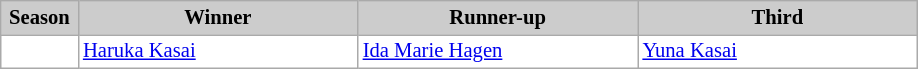<table class="wikitable plainrowheaders" style="background:#fff; font-size:86%; border:grey solid 1px; border-collapse:collapse;">
<tr style="background:#ccc; text-align:center;">
<th scope="col" style="background:#ccc; width:45px;">Season</th>
<th scope="col" style="background:#ccc; width:180px;">Winner</th>
<th scope="col" style="background:#ccc; width:180px;">Runner-up</th>
<th scope="col" style="background:#ccc; width:180px;">Third</th>
</tr>
<tr>
<td></td>
<td> <a href='#'>Haruka Kasai</a></td>
<td> <a href='#'>Ida Marie Hagen</a></td>
<td> <a href='#'>Yuna Kasai</a></td>
</tr>
</table>
